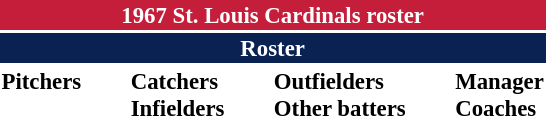<table class="toccolours" style="font-size: 95%;">
<tr>
<th colspan="10" style="background-color: #c41e3a; color: white; text-align: center;">1967 St. Louis Cardinals roster</th>
</tr>
<tr>
<td colspan="10" style="background-color: #0a2252; color: white; text-align: center;"><strong>Roster</strong></td>
</tr>
<tr>
<td valign="top"><strong>Pitchers</strong><br>











</td>
<td width="25px"></td>
<td valign="top"><strong>Catchers</strong><br>


<strong>Infielders</strong>








</td>
<td width="25px"></td>
<td valign="top"><strong>Outfielders</strong><br>




<strong>Other batters</strong>
</td>
<td width="25px"></td>
<td valign="top"><strong>Manager</strong><br>
<strong>Coaches</strong>



</td>
</tr>
</table>
